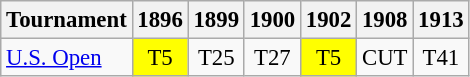<table class="wikitable" style="font-size:95%;text-align:center;">
<tr>
<th>Tournament</th>
<th>1896</th>
<th>1899</th>
<th>1900</th>
<th>1902</th>
<th>1908</th>
<th>1913</th>
</tr>
<tr>
<td align=left><a href='#'>U.S. Open</a></td>
<td style="background:yellow;">T5</td>
<td>T25</td>
<td>T27</td>
<td style="background:yellow;">T5</td>
<td>CUT</td>
<td>T41</td>
</tr>
</table>
